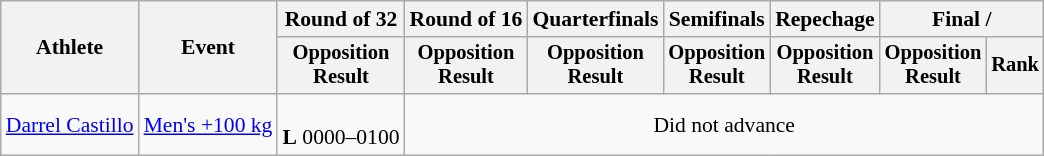<table class="wikitable" style="font-size:90%">
<tr>
<th rowspan="2">Athlete</th>
<th rowspan="2">Event</th>
<th>Round of 32</th>
<th>Round of 16</th>
<th>Quarterfinals</th>
<th>Semifinals</th>
<th>Repechage</th>
<th colspan=2>Final / </th>
</tr>
<tr style="font-size:95%">
<th>Opposition<br>Result</th>
<th>Opposition<br>Result</th>
<th>Opposition<br>Result</th>
<th>Opposition<br>Result</th>
<th>Opposition<br>Result</th>
<th>Opposition<br>Result</th>
<th>Rank</th>
</tr>
<tr align=center>
<td align=left><a href='#'>Darrel Castillo</a></td>
<td align=left><a href='#'>Men's +100 kg</a></td>
<td><br><strong>L</strong> 0000–0100</td>
<td colspan=6>Did not advance</td>
</tr>
</table>
